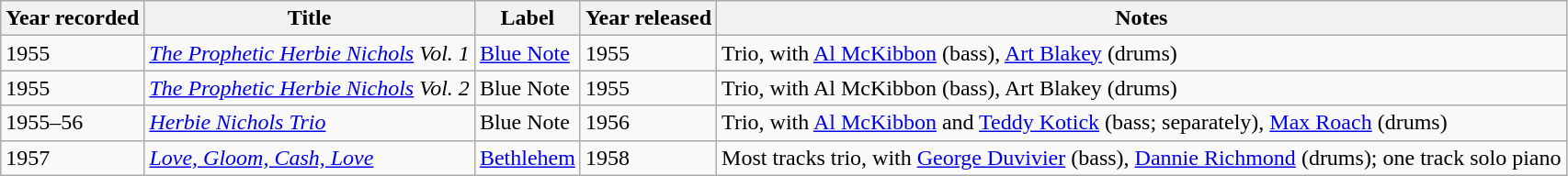<table class="wikitable sortable">
<tr>
<th style="text-align:center;">Year recorded</th>
<th>Title</th>
<th>Label</th>
<th>Year released</th>
<th>Notes</th>
</tr>
<tr>
<td>1955</td>
<td><em><a href='#'>The Prophetic Herbie Nichols</a> Vol. 1</em></td>
<td><a href='#'>Blue Note</a></td>
<td>1955</td>
<td>Trio, with <a href='#'>Al McKibbon</a> (bass), <a href='#'>Art Blakey</a> (drums)</td>
</tr>
<tr>
<td>1955</td>
<td><em><a href='#'>The Prophetic Herbie Nichols</a> Vol. 2</em></td>
<td>Blue Note</td>
<td>1955</td>
<td>Trio, with Al McKibbon (bass), Art Blakey (drums)</td>
</tr>
<tr>
<td>1955–56</td>
<td><em><a href='#'>Herbie Nichols Trio</a></em></td>
<td>Blue Note</td>
<td>1956</td>
<td>Trio, with <a href='#'>Al McKibbon</a> and <a href='#'>Teddy Kotick</a> (bass; separately), <a href='#'>Max Roach</a> (drums)</td>
</tr>
<tr>
<td>1957</td>
<td><em><a href='#'>Love, Gloom, Cash, Love</a></em></td>
<td><a href='#'>Bethlehem</a></td>
<td>1958</td>
<td>Most tracks trio, with <a href='#'>George Duvivier</a> (bass), <a href='#'>Dannie Richmond</a> (drums); one track solo piano</td>
</tr>
</table>
